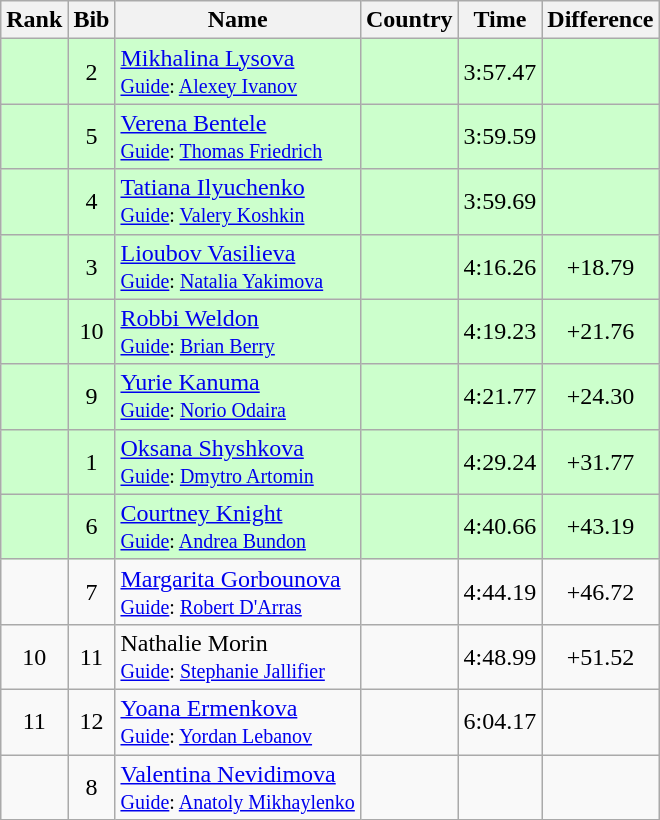<table class="wikitable sortable" style="text-align:center">
<tr>
<th>Rank</th>
<th>Bib</th>
<th>Name</th>
<th>Country</th>
<th>Time</th>
<th>Difference</th>
</tr>
<tr bgcolor="#ccffcc">
<td></td>
<td>2</td>
<td align=left><a href='#'>Mikhalina Lysova</a><br><small><a href='#'>Guide</a>: <a href='#'>Alexey Ivanov</a></small></td>
<td align=left></td>
<td>3:57.47</td>
<td></td>
</tr>
<tr bgcolor="#ccffcc">
<td></td>
<td>5</td>
<td align=left><a href='#'>Verena Bentele</a><br><small><a href='#'>Guide</a>: <a href='#'>Thomas Friedrich</a></small></td>
<td align=left></td>
<td>3:59.59</td>
<td></td>
</tr>
<tr bgcolor="#ccffcc">
<td></td>
<td>4</td>
<td align=left><a href='#'>Tatiana Ilyuchenko</a><br><small><a href='#'>Guide</a>: <a href='#'>Valery Koshkin</a></small></td>
<td align=left></td>
<td>3:59.69</td>
<td></td>
</tr>
<tr bgcolor="#ccffcc">
<td></td>
<td>3</td>
<td align=left><a href='#'>Lioubov Vasilieva</a><br><small><a href='#'>Guide</a>: <a href='#'>Natalia Yakimova</a></small></td>
<td align=left></td>
<td>4:16.26</td>
<td>+18.79</td>
</tr>
<tr bgcolor="#ccffcc">
<td></td>
<td>10</td>
<td align=left><a href='#'>Robbi Weldon</a><br><small><a href='#'>Guide</a>: <a href='#'>Brian Berry</a></small></td>
<td align=left></td>
<td>4:19.23</td>
<td>+21.76</td>
</tr>
<tr bgcolor="#ccffcc">
<td></td>
<td>9</td>
<td align=left><a href='#'>Yurie Kanuma</a><br><small><a href='#'>Guide</a>: <a href='#'>Norio Odaira</a></small></td>
<td align=left></td>
<td>4:21.77</td>
<td>+24.30</td>
</tr>
<tr bgcolor="#ccffcc">
<td></td>
<td>1</td>
<td align=left><a href='#'>Oksana Shyshkova</a><br><small><a href='#'>Guide</a>: <a href='#'>Dmytro Artomin</a></small></td>
<td align=left></td>
<td>4:29.24</td>
<td>+31.77</td>
</tr>
<tr bgcolor="#ccffcc">
<td></td>
<td>6</td>
<td align=left><a href='#'>Courtney Knight</a><br><small><a href='#'>Guide</a>: <a href='#'>Andrea Bundon</a></small></td>
<td align=left></td>
<td>4:40.66</td>
<td>+43.19</td>
</tr>
<tr>
<td></td>
<td>7</td>
<td align=left><a href='#'>Margarita Gorbounova</a><br><small><a href='#'>Guide</a>: <a href='#'>Robert D'Arras</a></small></td>
<td align=left></td>
<td>4:44.19</td>
<td>+46.72</td>
</tr>
<tr>
<td>10</td>
<td>11</td>
<td align=left>Nathalie Morin<br><small><a href='#'>Guide</a>: <a href='#'>Stephanie Jallifier</a></small></td>
<td align=left></td>
<td>4:48.99</td>
<td>+51.52</td>
</tr>
<tr>
<td>11</td>
<td>12</td>
<td align=left><a href='#'>Yoana Ermenkova</a><br><small><a href='#'>Guide</a>: <a href='#'>Yordan Lebanov</a></small></td>
<td align=left></td>
<td>6:04.17</td>
<td></td>
</tr>
<tr>
<td></td>
<td>8</td>
<td align=left><a href='#'>Valentina Nevidimova</a><br><small><a href='#'>Guide</a>: <a href='#'>Anatoly Mikhaylenko</a></small></td>
<td align=left></td>
<td></td>
<td></td>
</tr>
</table>
